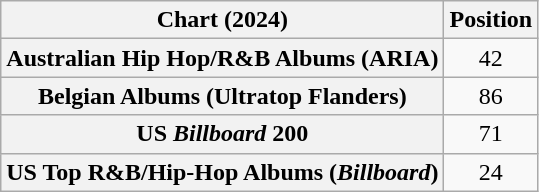<table class="wikitable sortable plainrowheaders" style="text-align:center">
<tr>
<th scope="col">Chart (2024)</th>
<th scope="col">Position</th>
</tr>
<tr>
<th scope="row">Australian Hip Hop/R&B Albums (ARIA)</th>
<td>42</td>
</tr>
<tr>
<th scope="row">Belgian Albums (Ultratop Flanders)</th>
<td>86</td>
</tr>
<tr>
<th scope="row">US <em>Billboard</em> 200</th>
<td>71</td>
</tr>
<tr>
<th scope="row">US Top R&B/Hip-Hop Albums (<em>Billboard</em>)</th>
<td>24</td>
</tr>
</table>
